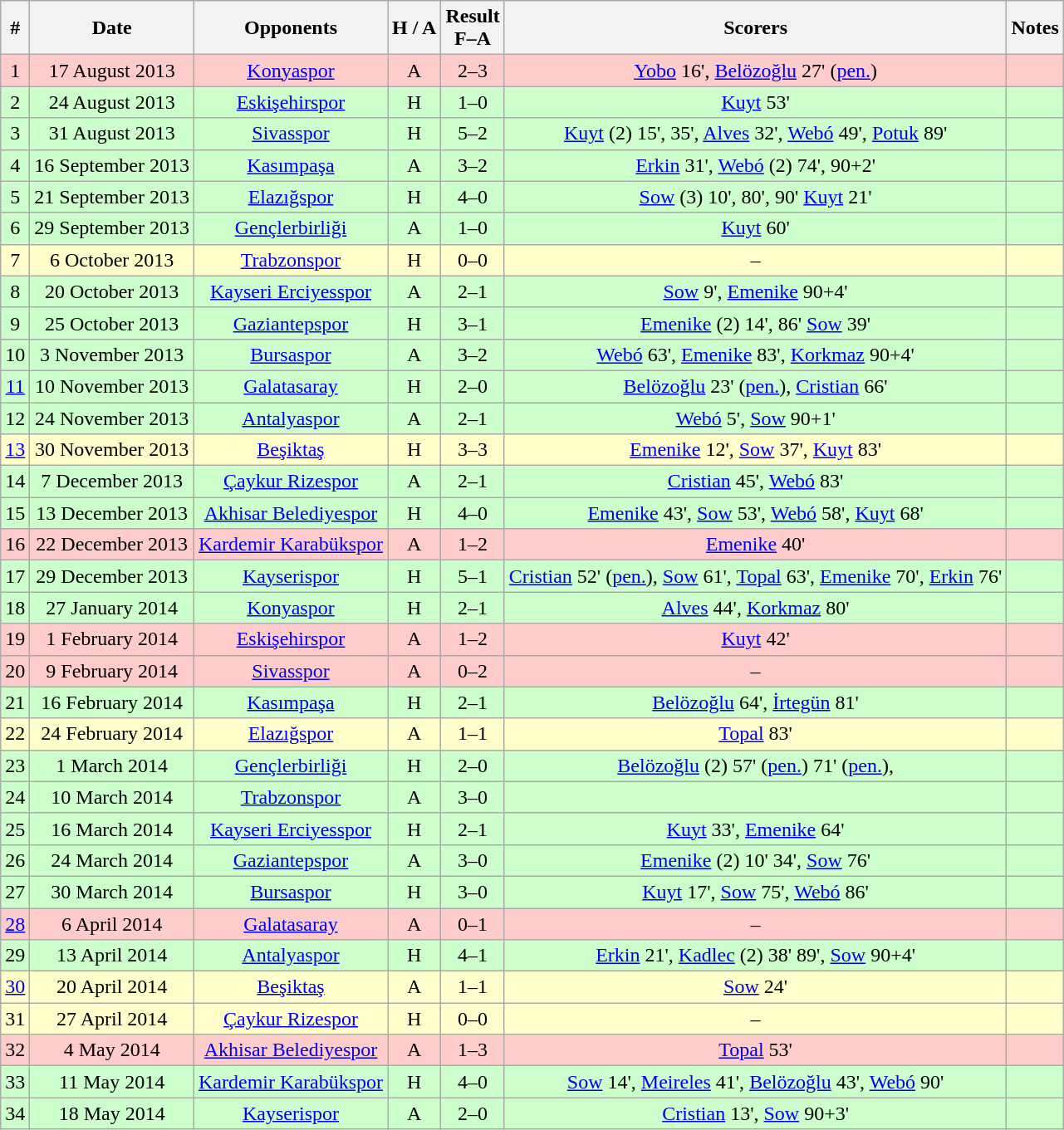<table class="wikitable" style="text-align:center">
<tr>
<th>#</th>
<th>Date</th>
<th>Opponents</th>
<th>H / A</th>
<th>Result<br>F–A</th>
<th>Scorers</th>
<th>Notes</th>
</tr>
<tr bgcolor="#FFCCCC">
<td>1</td>
<td>17 August 2013</td>
<td><a href='#'>Konyaspor</a></td>
<td>A</td>
<td>2–3</td>
<td><a href='#'>Yobo</a> 16', <a href='#'>Belözoğlu</a> 27' (<a href='#'>pen.</a>)</td>
<td></td>
</tr>
<tr bgcolor="#CCFFCC">
<td>2</td>
<td>24 August 2013</td>
<td><a href='#'>Eskişehirspor</a></td>
<td>H</td>
<td>1–0</td>
<td><a href='#'>Kuyt</a> 53'</td>
<td></td>
</tr>
<tr bgcolor="#CCFFCC">
<td>3</td>
<td>31 August 2013</td>
<td><a href='#'>Sivasspor</a></td>
<td>H</td>
<td>5–2</td>
<td><a href='#'>Kuyt</a> (2) 15', 35', <a href='#'>Alves</a> 32', <a href='#'>Webó</a> 49', <a href='#'>Potuk</a> 89'</td>
<td></td>
</tr>
<tr bgcolor="#CCFFCC">
<td>4</td>
<td>16 September 2013</td>
<td><a href='#'>Kasımpaşa</a></td>
<td>A</td>
<td>3–2</td>
<td><a href='#'>Erkin</a> 31', <a href='#'>Webó</a> (2) 74', 90+2'</td>
<td></td>
</tr>
<tr bgcolor="#CCFFCC">
<td>5</td>
<td>21 September 2013</td>
<td><a href='#'>Elazığspor</a></td>
<td>H</td>
<td>4–0</td>
<td><a href='#'>Sow</a> (3) 10', 80', 90' <a href='#'>Kuyt</a> 21'</td>
<td></td>
</tr>
<tr bgcolor="#CCFFCC">
<td>6</td>
<td>29 September 2013</td>
<td><a href='#'>Gençlerbirliği</a></td>
<td>A</td>
<td>1–0</td>
<td><a href='#'>Kuyt</a> 60'</td>
<td></td>
</tr>
<tr bgcolor="#FFFFCC">
<td>7</td>
<td>6 October 2013</td>
<td><a href='#'>Trabzonspor</a></td>
<td>H</td>
<td>0–0</td>
<td>–</td>
<td></td>
</tr>
<tr bgcolor="#CCFFCC">
<td>8</td>
<td>20 October 2013</td>
<td><a href='#'>Kayseri Erciyesspor</a></td>
<td>A</td>
<td>2–1</td>
<td><a href='#'>Sow</a> 9', <a href='#'>Emenike</a> 90+4'</td>
<td></td>
</tr>
<tr bgcolor="#CCFFCC">
<td>9</td>
<td>25 October 2013</td>
<td><a href='#'>Gaziantepspor</a></td>
<td>H</td>
<td>3–1</td>
<td><a href='#'>Emenike</a> (2) 14', 86' <a href='#'>Sow</a> 39'</td>
<td></td>
</tr>
<tr bgcolor="#CCFFCC">
<td>10</td>
<td>3 November 2013</td>
<td><a href='#'>Bursaspor</a></td>
<td>A</td>
<td>3–2</td>
<td><a href='#'>Webó</a> 63', <a href='#'>Emenike</a> 83', <a href='#'>Korkmaz</a> 90+4'</td>
<td></td>
</tr>
<tr bgcolor="#CCFFCC">
<td><a href='#'>11</a></td>
<td>10 November 2013</td>
<td><a href='#'>Galatasaray</a></td>
<td>H</td>
<td>2–0</td>
<td><a href='#'>Belözoğlu</a> 23' (<a href='#'>pen.</a>), <a href='#'>Cristian</a> 66'</td>
<td></td>
</tr>
<tr bgcolor="#CCFFCC">
<td>12</td>
<td>24 November 2013</td>
<td><a href='#'>Antalyaspor</a></td>
<td>A</td>
<td>2–1</td>
<td><a href='#'>Webó</a> 5', <a href='#'>Sow</a> 90+1'</td>
<td></td>
</tr>
<tr bgcolor="#FFFFCC">
<td><a href='#'>13</a></td>
<td>30 November 2013</td>
<td><a href='#'>Beşiktaş</a></td>
<td>H</td>
<td>3–3</td>
<td><a href='#'>Emenike</a> 12', <a href='#'>Sow</a> 37', <a href='#'>Kuyt</a> 83'</td>
<td></td>
</tr>
<tr bgcolor="#CCFFCC">
<td>14</td>
<td>7 December 2013</td>
<td><a href='#'>Çaykur Rizespor</a></td>
<td>A</td>
<td>2–1</td>
<td><a href='#'>Cristian</a> 45', <a href='#'>Webó</a> 83'</td>
<td></td>
</tr>
<tr bgcolor="#CCFFCC">
<td>15</td>
<td>13 December 2013</td>
<td><a href='#'>Akhisar Belediyespor</a></td>
<td>H</td>
<td>4–0</td>
<td><a href='#'>Emenike</a> 43', <a href='#'>Sow</a> 53', <a href='#'>Webó</a> 58', <a href='#'>Kuyt</a> 68'</td>
<td></td>
</tr>
<tr bgcolor="#FFCCCC">
<td>16</td>
<td>22 December 2013</td>
<td><a href='#'>Kardemir Karabükspor</a></td>
<td>A</td>
<td>1–2</td>
<td><a href='#'>Emenike</a> 40'</td>
<td></td>
</tr>
<tr bgcolor="#CCFFCC">
<td>17</td>
<td>29 December 2013</td>
<td><a href='#'>Kayserispor</a></td>
<td>H</td>
<td>5–1</td>
<td><a href='#'>Cristian</a> 52' (<a href='#'>pen.</a>), <a href='#'>Sow</a> 61', <a href='#'>Topal</a> 63', <a href='#'>Emenike</a> 70', <a href='#'>Erkin</a> 76'</td>
<td></td>
</tr>
<tr bgcolor="#CCFFCC">
<td>18</td>
<td>27 January 2014</td>
<td><a href='#'>Konyaspor</a></td>
<td>H</td>
<td>2–1</td>
<td><a href='#'>Alves</a> 44', <a href='#'>Korkmaz</a> 80'</td>
<td></td>
</tr>
<tr bgcolor="#FFCCCC">
<td>19</td>
<td>1 February 2014</td>
<td><a href='#'>Eskişehirspor</a></td>
<td>A</td>
<td>1–2</td>
<td><a href='#'>Kuyt</a> 42'</td>
<td></td>
</tr>
<tr bgcolor="#FFCCCC">
<td>20</td>
<td>9 February 2014</td>
<td><a href='#'>Sivasspor</a></td>
<td>A</td>
<td>0–2</td>
<td>–</td>
<td></td>
</tr>
<tr bgcolor="#CCFFCC">
<td>21</td>
<td>16 February 2014</td>
<td><a href='#'>Kasımpaşa</a></td>
<td>H</td>
<td>2–1</td>
<td><a href='#'>Belözoğlu</a> 64', <a href='#'>İrtegün</a> 81'</td>
<td></td>
</tr>
<tr bgcolor="#FFFFCC">
<td>22</td>
<td>24 February 2014</td>
<td><a href='#'>Elazığspor</a></td>
<td>A</td>
<td>1–1</td>
<td><a href='#'>Topal</a> 83'</td>
<td></td>
</tr>
<tr bgcolor="#CCFFCC">
<td>23</td>
<td>1 March 2014</td>
<td><a href='#'>Gençlerbirliği</a></td>
<td>H</td>
<td>2–0</td>
<td><a href='#'>Belözoğlu</a> (2) 57' (<a href='#'>pen.</a>) 71' (<a href='#'>pen.</a>),</td>
<td></td>
</tr>
<tr bgcolor="#CCFFCC">
<td>24</td>
<td>10 March 2014</td>
<td><a href='#'>Trabzonspor</a></td>
<td>A</td>
<td>3–0</td>
<td></td>
<td></td>
</tr>
<tr bgcolor="#CCFFCC">
<td>25</td>
<td>16 March 2014</td>
<td><a href='#'>Kayseri Erciyesspor</a></td>
<td>H</td>
<td>2–1</td>
<td><a href='#'>Kuyt</a> 33', <a href='#'>Emenike</a> 64'</td>
<td></td>
</tr>
<tr bgcolor="#CCFFCC">
<td>26</td>
<td>24 March 2014</td>
<td><a href='#'>Gaziantepspor</a></td>
<td>A</td>
<td>3–0</td>
<td><a href='#'>Emenike</a> (2) 10' 34', <a href='#'>Sow</a> 76'</td>
<td></td>
</tr>
<tr bgcolor="#CCFFCC">
<td>27</td>
<td>30 March 2014</td>
<td><a href='#'>Bursaspor</a></td>
<td>H</td>
<td>3–0</td>
<td><a href='#'>Kuyt</a> 17', <a href='#'>Sow</a> 75', <a href='#'>Webó</a> 86'</td>
<td></td>
</tr>
<tr bgcolor="#FFCCCC">
<td><a href='#'>28</a></td>
<td>6 April 2014</td>
<td><a href='#'>Galatasaray</a></td>
<td>A</td>
<td>0–1</td>
<td>–</td>
<td></td>
</tr>
<tr bgcolor="#CCFFCC">
<td>29</td>
<td>13 April 2014</td>
<td><a href='#'>Antalyaspor</a></td>
<td>H</td>
<td>4–1</td>
<td><a href='#'>Erkin</a> 21', <a href='#'>Kadlec</a> (2) 38' 89',  <a href='#'>Sow</a> 90+4'</td>
<td></td>
</tr>
<tr bgcolor="#FFFFCC">
<td><a href='#'>30</a></td>
<td>20 April 2014</td>
<td><a href='#'>Beşiktaş</a></td>
<td>A</td>
<td>1–1</td>
<td><a href='#'>Sow</a> 24'</td>
<td></td>
</tr>
<tr bgcolor="#FFFFCC">
<td>31</td>
<td>27 April 2014</td>
<td><a href='#'>Çaykur Rizespor</a></td>
<td>H</td>
<td>0–0</td>
<td>–</td>
<td></td>
</tr>
<tr bgcolor="#FFCCCC">
<td>32</td>
<td>4 May 2014</td>
<td><a href='#'>Akhisar Belediyespor</a></td>
<td>A</td>
<td>1–3</td>
<td><a href='#'>Topal</a> 53'</td>
<td></td>
</tr>
<tr bgcolor="#CCFFCC">
<td>33</td>
<td>11 May 2014</td>
<td><a href='#'>Kardemir Karabükspor</a></td>
<td>H</td>
<td>4–0</td>
<td><a href='#'>Sow</a> 14', <a href='#'>Meireles</a> 41', <a href='#'>Belözoğlu</a> 43', <a href='#'>Webó</a> 90'</td>
<td></td>
</tr>
<tr bgcolor="#CCFFCC">
<td>34</td>
<td>18 May 2014</td>
<td><a href='#'>Kayserispor</a></td>
<td>A</td>
<td>2–0</td>
<td><a href='#'>Cristian</a> 13', <a href='#'>Sow</a> 90+3'</td>
<td></td>
</tr>
</table>
